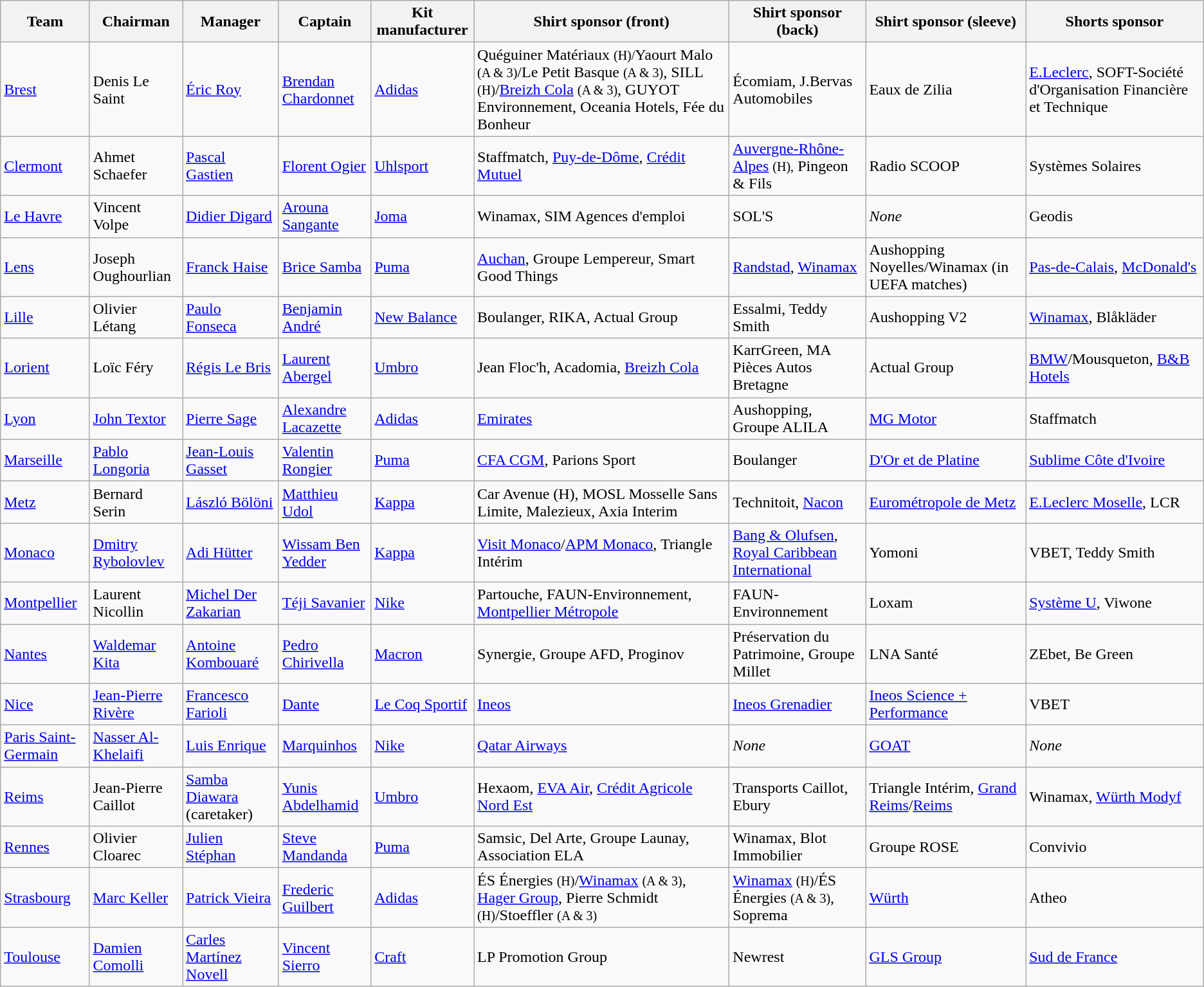<table class="wikitable sortable" style="text-align: left;">
<tr>
<th>Team</th>
<th>Chairman</th>
<th>Manager</th>
<th>Captain</th>
<th>Kit manufacturer</th>
<th>Shirt sponsor (front)</th>
<th>Shirt sponsor (back)</th>
<th>Shirt sponsor (sleeve)</th>
<th>Shorts sponsor</th>
</tr>
<tr>
<td><a href='#'>Brest</a></td>
<td> Denis Le Saint</td>
<td> <a href='#'>Éric Roy</a></td>
<td> <a href='#'>Brendan Chardonnet</a></td>
<td><a href='#'>Adidas</a></td>
<td>Quéguiner Matériaux <small>(H)/</small>Yaourt Malo <small>(A & 3)</small>/Le Petit Basque <small>(A & 3)</small>, SILL <small>(H)</small>/<a href='#'>Breizh Cola</a> <small>(A & 3)</small>, GUYOT Environnement, Oceania Hotels, Fée du Bonheur</td>
<td>Écomiam, J.Bervas Automobiles</td>
<td>Eaux de Zilia</td>
<td><a href='#'>E.Leclerc</a>, SOFT-Société d'Organisation Financière et Technique</td>
</tr>
<tr>
<td><a href='#'>Clermont</a></td>
<td> Ahmet Schaefer</td>
<td> <a href='#'>Pascal Gastien</a></td>
<td> <a href='#'>Florent Ogier</a></td>
<td><a href='#'>Uhlsport</a></td>
<td>Staffmatch, <a href='#'>Puy-de-Dôme</a>, <a href='#'>Crédit Mutuel</a></td>
<td><a href='#'>Auvergne-Rhône-Alpes</a> <small>(H),</small> Pingeon & Fils</td>
<td>Radio SCOOP</td>
<td>Systèmes Solaires</td>
</tr>
<tr>
<td><a href='#'>Le Havre</a></td>
<td> Vincent Volpe</td>
<td> <a href='#'>Didier Digard</a></td>
<td> <a href='#'>Arouna Sangante</a></td>
<td><a href='#'>Joma</a></td>
<td>Winamax, SIM Agences d'emploi</td>
<td>SOL'S</td>
<td><em>None</em></td>
<td>Geodis</td>
</tr>
<tr>
<td><a href='#'>Lens</a></td>
<td> Joseph Oughourlian</td>
<td> <a href='#'>Franck Haise</a></td>
<td> <a href='#'>Brice Samba</a></td>
<td><a href='#'>Puma</a></td>
<td><a href='#'>Auchan</a>, Groupe Lempereur, Smart Good Things</td>
<td><a href='#'>Randstad</a>, <a href='#'>Winamax</a></td>
<td>Aushopping Noyelles/Winamax (in UEFA matches)</td>
<td><a href='#'>Pas-de-Calais</a>, <a href='#'>McDonald's</a></td>
</tr>
<tr>
<td><a href='#'>Lille</a></td>
<td> Olivier Létang</td>
<td> <a href='#'>Paulo Fonseca</a></td>
<td> <a href='#'>Benjamin André</a></td>
<td><a href='#'>New Balance</a></td>
<td>Boulanger, RIKA, Actual Group</td>
<td>Essalmi, Teddy Smith</td>
<td>Aushopping V2</td>
<td><a href='#'>Winamax</a>, Blåkläder</td>
</tr>
<tr>
<td><a href='#'>Lorient</a></td>
<td> Loïc Féry</td>
<td> <a href='#'>Régis Le Bris</a></td>
<td> <a href='#'>Laurent Abergel</a></td>
<td><a href='#'>Umbro</a></td>
<td>Jean Floc'h, Acadomia, <a href='#'>Breizh Cola</a></td>
<td>KarrGreen, MA Pièces Autos Bretagne</td>
<td>Actual Group</td>
<td><a href='#'>BMW</a>/Mousqueton, <a href='#'>B&B Hotels</a></td>
</tr>
<tr>
<td><a href='#'>Lyon</a></td>
<td> <a href='#'>John Textor</a></td>
<td> <a href='#'>Pierre Sage</a></td>
<td> <a href='#'>Alexandre Lacazette</a></td>
<td><a href='#'>Adidas</a></td>
<td><a href='#'>Emirates</a></td>
<td>Aushopping, Groupe ALILA</td>
<td><a href='#'>MG Motor</a></td>
<td>Staffmatch</td>
</tr>
<tr>
<td><a href='#'>Marseille</a></td>
<td> <a href='#'>Pablo Longoria</a></td>
<td> <a href='#'>Jean-Louis Gasset</a></td>
<td> <a href='#'>Valentin Rongier</a></td>
<td><a href='#'>Puma</a></td>
<td><a href='#'>CFA CGM</a>, Parions Sport</td>
<td>Boulanger</td>
<td><a href='#'>D'Or et de Platine</a></td>
<td><a href='#'>Sublime Côte d'Ivoire</a></td>
</tr>
<tr>
<td><a href='#'>Metz</a></td>
<td> Bernard Serin</td>
<td> <a href='#'>László Bölöni</a></td>
<td> <a href='#'>Matthieu Udol</a></td>
<td><a href='#'>Kappa</a></td>
<td>Car Avenue (H), MOSL Mosselle Sans Limite, Malezieux, Axia Interim</td>
<td>Technitoit, <a href='#'>Nacon</a></td>
<td><a href='#'>Eurométropole de Metz</a></td>
<td><a href='#'>E.Leclerc Moselle</a>, LCR</td>
</tr>
<tr>
<td><a href='#'>Monaco</a></td>
<td> <a href='#'>Dmitry Rybolovlev</a></td>
<td> <a href='#'>Adi Hütter</a></td>
<td> <a href='#'>Wissam Ben Yedder</a></td>
<td><a href='#'>Kappa</a></td>
<td><a href='#'>Visit Monaco</a>/<a href='#'>APM Monaco</a>, Triangle Intérim</td>
<td><a href='#'>Bang & Olufsen</a>, <a href='#'>Royal Caribbean International</a></td>
<td>Yomoni</td>
<td>VBET, Teddy Smith</td>
</tr>
<tr>
<td><a href='#'>Montpellier</a></td>
<td> Laurent Nicollin</td>
<td> <a href='#'>Michel Der Zakarian</a></td>
<td> <a href='#'>Téji Savanier</a></td>
<td><a href='#'>Nike</a></td>
<td>Partouche, FAUN-Environnement, <a href='#'>Montpellier Métropole</a></td>
<td>FAUN-Environnement</td>
<td>Loxam</td>
<td><a href='#'>Système U</a>, Viwone</td>
</tr>
<tr>
<td><a href='#'>Nantes</a></td>
<td> <a href='#'>Waldemar Kita</a></td>
<td> <a href='#'>Antoine Kombouaré</a></td>
<td> <a href='#'>Pedro Chirivella</a></td>
<td><a href='#'>Macron</a></td>
<td>Synergie, Groupe AFD, Proginov</td>
<td>Préservation du Patrimoine, Groupe Millet</td>
<td>LNA Santé</td>
<td>ZEbet, Be Green</td>
</tr>
<tr>
<td><a href='#'>Nice</a></td>
<td> <a href='#'>Jean-Pierre Rivère</a></td>
<td> <a href='#'>Francesco Farioli</a></td>
<td> <a href='#'>Dante</a></td>
<td><a href='#'>Le Coq Sportif</a></td>
<td><a href='#'>Ineos</a></td>
<td><a href='#'>Ineos Grenadier</a></td>
<td><a href='#'>Ineos Science + Performance</a></td>
<td>VBET</td>
</tr>
<tr>
<td><a href='#'>Paris Saint-Germain</a></td>
<td> <a href='#'>Nasser Al-Khelaifi</a></td>
<td> <a href='#'>Luis Enrique</a></td>
<td> <a href='#'>Marquinhos</a></td>
<td><a href='#'>Nike</a></td>
<td><a href='#'>Qatar Airways</a></td>
<td><em>None</em></td>
<td><a href='#'>GOAT</a></td>
<td><em>None</em></td>
</tr>
<tr>
<td><a href='#'>Reims</a></td>
<td> Jean-Pierre Caillot</td>
<td> <a href='#'>Samba Diawara</a> (caretaker)</td>
<td> <a href='#'>Yunis Abdelhamid</a></td>
<td><a href='#'>Umbro</a></td>
<td>Hexaom, <a href='#'>EVA Air</a>, <a href='#'>Crédit Agricole Nord Est</a></td>
<td>Transports Caillot, Ebury</td>
<td>Triangle Intérim, <a href='#'>Grand Reims</a>/<a href='#'>Reims</a></td>
<td>Winamax, <a href='#'>Würth Modyf</a></td>
</tr>
<tr>
<td><a href='#'>Rennes</a></td>
<td> Olivier Cloarec</td>
<td> <a href='#'>Julien Stéphan</a></td>
<td> <a href='#'>Steve Mandanda</a></td>
<td><a href='#'>Puma</a></td>
<td>Samsic, Del Arte, Groupe Launay, Association ELA</td>
<td>Winamax, Blot Immobilier</td>
<td>Groupe ROSE</td>
<td>Convivio</td>
</tr>
<tr>
<td><a href='#'>Strasbourg</a></td>
<td> <a href='#'>Marc Keller</a></td>
<td> <a href='#'>Patrick Vieira</a></td>
<td> <a href='#'>Frederic Guilbert</a></td>
<td><a href='#'>Adidas</a></td>
<td>ÉS Énergies <small>(H)</small>/<a href='#'>Winamax</a> <small>(A & 3)</small>, <a href='#'>Hager Group</a>, Pierre Schmidt <small>(H)</small>/Stoeffler <small>(A & 3)</small></td>
<td><a href='#'>Winamax</a> <small>(H)</small>/ÉS Énergies <small>(A & 3)</small>, Soprema</td>
<td><a href='#'>Würth</a></td>
<td>Atheo</td>
</tr>
<tr>
<td><a href='#'>Toulouse</a></td>
<td> <a href='#'>Damien Comolli</a></td>
<td> <a href='#'>Carles Martínez Novell</a></td>
<td> <a href='#'>Vincent Sierro</a></td>
<td><a href='#'>Craft</a></td>
<td>LP Promotion Group</td>
<td>Newrest</td>
<td><a href='#'>GLS Group</a></td>
<td><a href='#'>Sud de France</a></td>
</tr>
</table>
